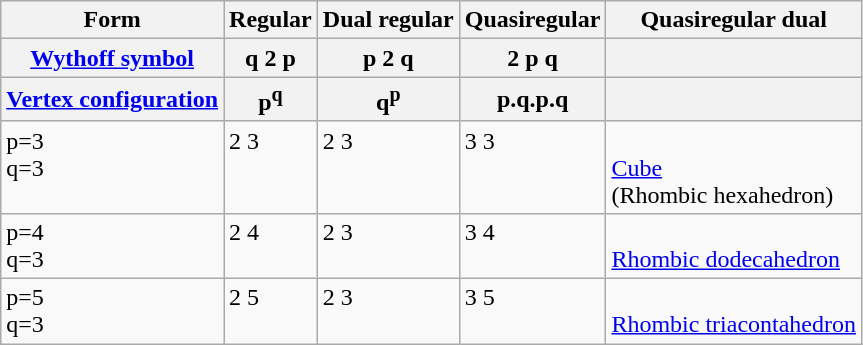<table class="wikitable">
<tr>
<th>Form</th>
<th>Regular</th>
<th>Dual regular</th>
<th>Quasiregular</th>
<th>Quasiregular dual</th>
</tr>
<tr>
<th><a href='#'>Wythoff symbol</a></th>
<th>q  2 p</th>
<th>p  2 q</th>
<th>2  p q</th>
<th> </th>
</tr>
<tr>
<th><a href='#'>Vertex configuration</a></th>
<th>p<sup>q</sup></th>
<th>q<sup>p</sup></th>
<th>p.q.p.q</th>
<th></th>
</tr>
<tr valign=top>
<td>p=3<br>q=3</td>
<td>2 3</td>
<td>2 3</td>
<td>3 3</td>
<td><br><a href='#'>Cube</a><br>(Rhombic hexahedron)</td>
</tr>
<tr valign=top>
<td>p=4<br>q=3</td>
<td>2 4</td>
<td>2 3</td>
<td>3 4</td>
<td><br><a href='#'>Rhombic dodecahedron</a></td>
</tr>
<tr valign=top>
<td>p=5<br>q=3</td>
<td>2 5</td>
<td>2 3</td>
<td>3 5</td>
<td><br><a href='#'>Rhombic triacontahedron</a></td>
</tr>
</table>
